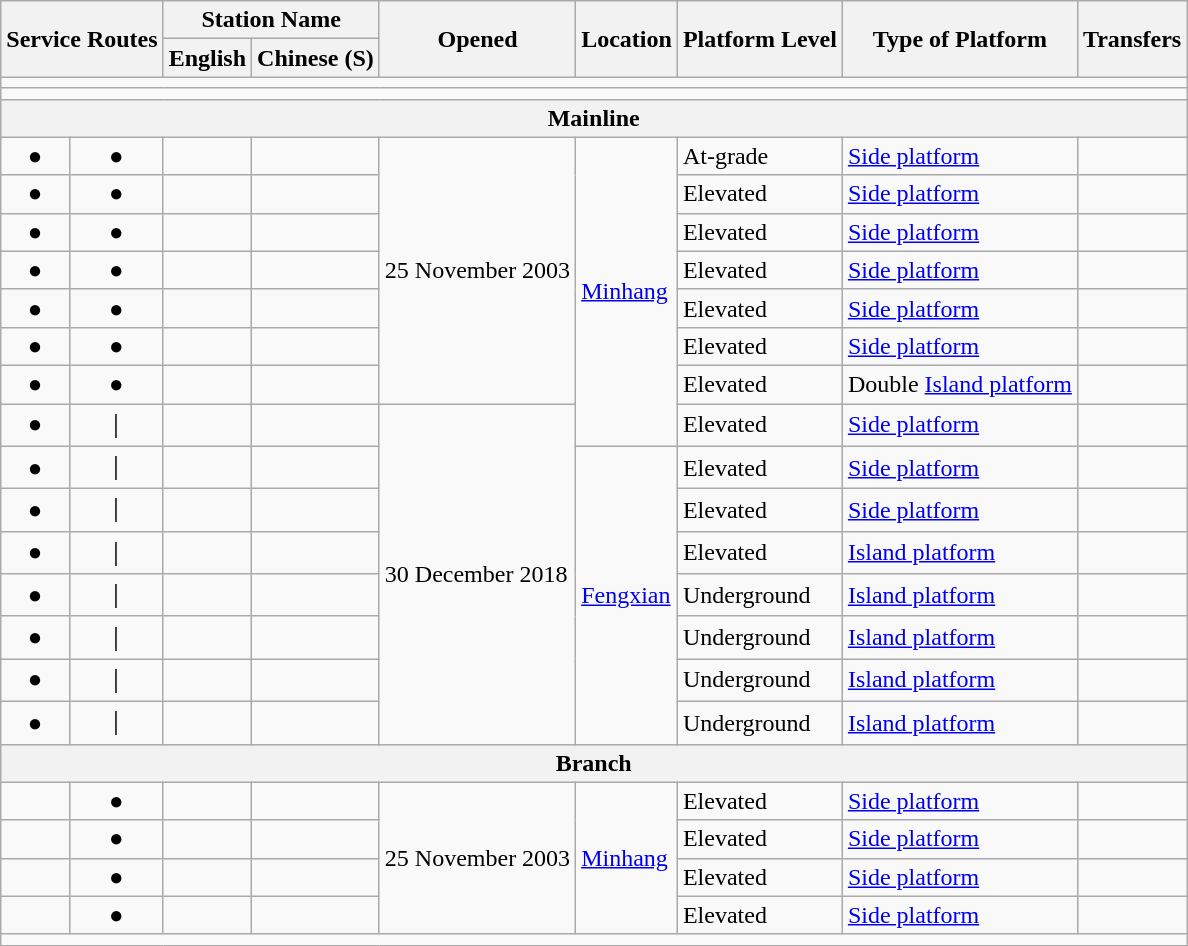<table class=wikitable>
<tr>
<th rowspan=2 colspan=2>Service Routes</th>
<th colspan=2 style="text-align:center;">Station Name</th>
<th rowspan=2>Opened</th>
<th rowspan=2>Location</th>
<th rowspan=2>Platform Level</th>
<th rowspan=2>Type of Platform</th>
<th rowspan=2 style="text-align:center;">Transfers</th>
</tr>
<tr>
<th>English</th>
<th>Chinese (S)</th>
</tr>
<tr style=background:#>
<td colspan=10></td>
</tr>
<tr style=height:.25pt>
<td colspan=10></td>
</tr>
<tr style=background:#>
<th colspan=10 style=background:#>Mainline</th>
</tr>
<tr>
<td align=center>●</td>
<td align=center>●</td>
<td></td>
<td><span></span></td>
<td rowspan=7>25 November 2003</td>
<td rowspan=8><a href='#'>Minhang</a></td>
<td>At-grade</td>
<td><a href='#'>Side platform</a></td>
<td> <br></td>
</tr>
<tr>
<td align=center>●</td>
<td align=center>●</td>
<td></td>
<td><span></span></td>
<td>Elevated</td>
<td><a href='#'>Side platform</a></td>
<td></td>
</tr>
<tr>
<td align=center>●</td>
<td align=center>●</td>
<td></td>
<td><span></span></td>
<td>Elevated</td>
<td><a href='#'>Side platform</a></td>
<td></td>
</tr>
<tr>
<td align=center>●</td>
<td align=center>●</td>
<td></td>
<td><span></span></td>
<td>Elevated</td>
<td><a href='#'>Side platform</a></td>
<td></td>
</tr>
<tr>
<td align=center>●</td>
<td align=center>●</td>
<td></td>
<td><span></span></td>
<td>Elevated</td>
<td><a href='#'>Side platform</a></td>
<td></td>
</tr>
<tr>
<td align=center>●</td>
<td align=center>●</td>
<td></td>
<td><span></span></td>
<td>Elevated</td>
<td><a href='#'>Side platform</a></td>
<td></td>
</tr>
<tr>
<td align=center>●</td>
<td align=center>●</td>
<td></td>
<td><span></span></td>
<td>Elevated</td>
<td>Double <a href='#'>Island platform</a></td>
<td></td>
</tr>
<tr>
<td align=center>●</td>
<td align=center>｜</td>
<td></td>
<td><span></span></td>
<td rowspan=8>30 December 2018</td>
<td>Elevated</td>
<td><a href='#'>Side platform</a></td>
<td></td>
</tr>
<tr>
<td align=center>●</td>
<td align=center>｜</td>
<td></td>
<td><span></span></td>
<td rowspan=7><a href='#'>Fengxian</a></td>
<td>Elevated</td>
<td><a href='#'>Side platform</a></td>
<td></td>
</tr>
<tr>
<td align=center>●</td>
<td align=center>｜</td>
<td></td>
<td><span></span></td>
<td>Elevated</td>
<td><a href='#'>Side platform</a></td>
<td></td>
</tr>
<tr>
<td align=center>●</td>
<td align=center>｜</td>
<td></td>
<td><span></span></td>
<td>Elevated</td>
<td><a href='#'>Island platform</a></td>
<td></td>
</tr>
<tr>
<td align=center>●</td>
<td align=center>｜</td>
<td></td>
<td><span></span></td>
<td>Underground</td>
<td><a href='#'>Island platform</a></td>
<td></td>
</tr>
<tr>
<td align=center>●</td>
<td align=center>｜</td>
<td></td>
<td><span></span></td>
<td>Underground</td>
<td><a href='#'>Island platform</a></td>
<td></td>
</tr>
<tr>
<td align=center>●</td>
<td align=center>｜</td>
<td></td>
<td><span></span></td>
<td>Underground</td>
<td><a href='#'>Island platform</a></td>
<td></td>
</tr>
<tr>
<td align=center>●</td>
<td align=center>｜</td>
<td></td>
<td><span></span></td>
<td>Underground</td>
<td><a href='#'>Island platform</a></td>
<td align=left></td>
</tr>
<tr style=background:#>
<th colspan=10 style=background:#>Branch</th>
</tr>
<tr>
<td align=center></td>
<td align=center>●</td>
<td></td>
<td><span></span></td>
<td rowspan=4>25 November 2003</td>
<td rowspan=4><a href='#'>Minhang</a></td>
<td>Elevated</td>
<td><a href='#'>Side platform</a></td>
<td></td>
</tr>
<tr>
<td align=center></td>
<td align=center>●</td>
<td></td>
<td><span></span></td>
<td>Elevated</td>
<td><a href='#'>Side platform</a></td>
<td></td>
</tr>
<tr>
<td align=center></td>
<td align=center>●</td>
<td></td>
<td><span></span></td>
<td>Elevated</td>
<td><a href='#'>Side platform</a></td>
<td></td>
</tr>
<tr>
<td align=center></td>
<td align=center>●</td>
<td></td>
<td><span></span></td>
<td>Elevated</td>
<td><a href='#'>Side platform</a></td>
<td></td>
</tr>
<tr style=background:#>
<td colspan=10></td>
</tr>
</table>
